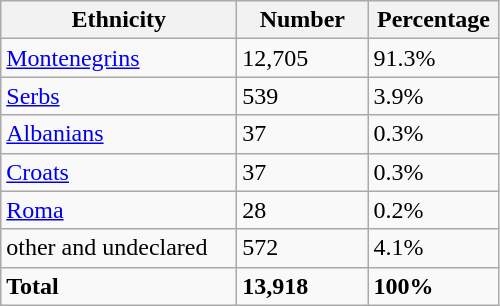<table class="wikitable">
<tr>
<th width="150px">Ethnicity</th>
<th width="80px">Number</th>
<th width="80px">Percentage</th>
</tr>
<tr>
<td><a href='#'>Montenegrins</a></td>
<td>12,705</td>
<td>91.3%</td>
</tr>
<tr>
<td><a href='#'>Serbs</a></td>
<td>539</td>
<td>3.9%</td>
</tr>
<tr>
<td><a href='#'>Albanians</a></td>
<td>37</td>
<td>0.3%</td>
</tr>
<tr>
<td><a href='#'>Croats</a></td>
<td>37</td>
<td>0.3%</td>
</tr>
<tr>
<td><a href='#'>Roma</a></td>
<td>28</td>
<td>0.2%</td>
</tr>
<tr>
<td>other and undeclared</td>
<td>572</td>
<td>4.1%</td>
</tr>
<tr>
<td><strong>Total</strong></td>
<td><strong>13,918</strong></td>
<td><strong>100%</strong></td>
</tr>
</table>
